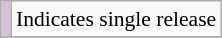<table class="wikitable" style="font-size:90%;">
<tr>
<td style="background-color:#D8BFD8"></td>
<td>Indicates single release</td>
</tr>
<tr>
</tr>
</table>
